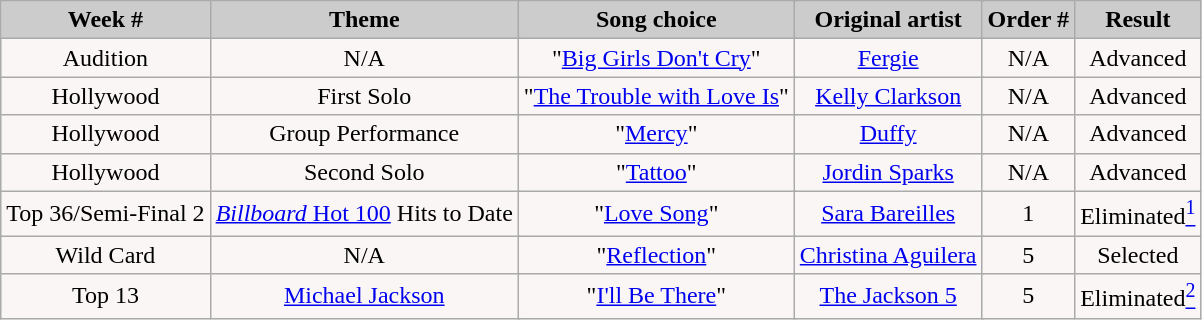<table class="wikitable" style="float:left;">
<tr style="text-align:Center; background:#ccc;">
<td colspan="100"><strong>Week #</strong></td>
<td colspan="100"><strong>Theme</strong></td>
<td colspan="100"><strong>Song choice</strong></td>
<td colspan="100"><strong>Original artist</strong></td>
<td colspan="100"><strong>Order #</strong></td>
<td colspan="100"><strong>Result</strong></td>
</tr>
<tr>
<td colspan="100"  style="text-align:center; background:#faf6f6;">Audition</td>
<td colspan="100"  style="text-align:center; background:#faf6f6;">N/A</td>
<td colspan="100"  style="text-align:center; background:#faf6f6;">"<a href='#'>Big Girls Don't Cry</a>"</td>
<td colspan="100"  style="text-align:center; background:#faf6f6;"><a href='#'>Fergie</a></td>
<td colspan="100"  style="text-align:center; background:#faf6f6;">N/A</td>
<td colspan="100"  style="text-align:center; background:#faf6f6;">Advanced</td>
</tr>
<tr style="text-align:center; background:#faf6f6;">
<td colspan="100">Hollywood</td>
<td colspan="100">First Solo</td>
<td colspan="100">"<a href='#'>The Trouble with Love Is</a>"</td>
<td colspan="100"><a href='#'>Kelly Clarkson</a></td>
<td colspan="100">N/A</td>
<td colspan="100">Advanced</td>
</tr>
<tr>
<td colspan="100"  style="text-align:center; background:#faf6f6;">Hollywood</td>
<td colspan="100"  style="text-align:center; background:#faf6f6;">Group Performance</td>
<td colspan="100"  style="text-align:center; background:#faf6f6;">"<a href='#'>Mercy</a>"</td>
<td colspan="100"  style="text-align:center; background:#faf6f6;"><a href='#'>Duffy</a></td>
<td colspan="100"  style="text-align:center; background:#faf6f6;">N/A</td>
<td colspan="100"  style="text-align:center; background:#faf6f6;">Advanced</td>
</tr>
<tr>
<td colspan="100"  style="text-align:center; background:#faf6f6;">Hollywood</td>
<td colspan="100"  style="text-align:center; background:#faf6f6;">Second Solo</td>
<td colspan="100"  style="text-align:center; background:#faf6f6;">"<a href='#'>Tattoo</a>"</td>
<td colspan="100"  style="text-align:center; background:#faf6f6;"><a href='#'>Jordin Sparks</a></td>
<td colspan="100"  style="text-align:center; background:#faf6f6;">N/A</td>
<td colspan="100"  style="text-align:center; background:#faf6f6;">Advanced</td>
</tr>
<tr>
<td colspan="100"  style="text-align:center; background:#faf6f6;">Top 36/Semi-Final 2</td>
<td colspan="100"  style="text-align:center; background:#faf6f6;"><a href='#'><em>Billboard</em> Hot 100</a> Hits to Date</td>
<td colspan="100"  style="text-align:center; background:#faf6f6;">"<a href='#'>Love Song</a>"</td>
<td colspan="100"  style="text-align:center; background:#faf6f6;"><a href='#'>Sara Bareilles</a></td>
<td colspan="100"  style="text-align:center; background:#faf6f6;">1</td>
<td colspan="100"  style="text-align:center; background:#faf6f6;">Eliminated<a href='#'><sup>1</sup></a></td>
</tr>
<tr>
<td colspan="100"  style="text-align:center; background:#faf6f6;">Wild Card</td>
<td colspan="100"  style="text-align:center; background:#faf6f6;">N/A</td>
<td colspan="100"  style="text-align:center; background:#faf6f6;">"<a href='#'>Reflection</a>"</td>
<td colspan="100"  style="text-align:center; background:#faf6f6;"><a href='#'>Christina Aguilera</a></td>
<td colspan="100"  style="text-align:center; background:#faf6f6;">5</td>
<td colspan="100"  style="text-align:center; background:#faf6f6;">Selected</td>
</tr>
<tr>
<td colspan="100"  style="text-align:center; background:#faf6f6;">Top 13</td>
<td colspan="100"  style="text-align:center; background:#faf6f6;"><a href='#'>Michael Jackson</a></td>
<td colspan="100"  style="text-align:center; background:#faf6f6;">"<a href='#'>I'll Be There</a>"</td>
<td colspan="100"  style="text-align:center; background:#faf6f6;"><a href='#'>The Jackson 5</a></td>
<td colspan="100"  style="text-align:center; background:#faf6f6;">5</td>
<td colspan="100"  style="text-align:center; background:#faf6f6;">Eliminated<a href='#'><sup>2</sup></a></td>
</tr>
</table>
